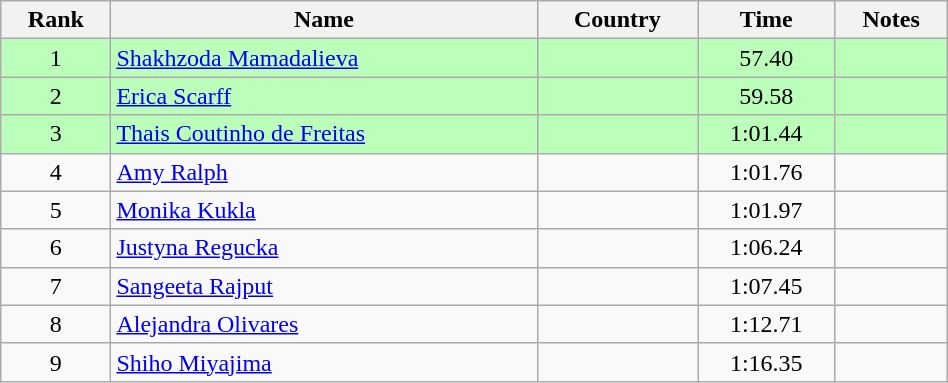<table class="wikitable" style="text-align:center;width: 50%">
<tr>
<th>Rank</th>
<th>Name</th>
<th>Country</th>
<th>Time</th>
<th>Notes</th>
</tr>
<tr bgcolor=bbffbb>
<td>1</td>
<td align="left"><a href='#'>Shakhzoda Mamadalieva</a></td>
<td align="left"></td>
<td>57.40</td>
<td></td>
</tr>
<tr bgcolor=bbffbb>
<td>2</td>
<td align="left"><a href='#'>Erica Scarff</a></td>
<td align="left"></td>
<td>59.58</td>
<td></td>
</tr>
<tr bgcolor=bbffbb>
<td>3</td>
<td align="left"><a href='#'>Thais Coutinho de Freitas</a></td>
<td align="left"></td>
<td>1:01.44</td>
<td></td>
</tr>
<tr>
<td>4</td>
<td align="left"><a href='#'>Amy Ralph</a></td>
<td align="left"></td>
<td>1:01.76</td>
<td></td>
</tr>
<tr>
<td>5</td>
<td align="left"><a href='#'>Monika Kukla</a></td>
<td align="left"></td>
<td>1:01.97</td>
<td></td>
</tr>
<tr>
<td>6</td>
<td align="left"><a href='#'>Justyna Regucka</a></td>
<td align="left"></td>
<td>1:06.24</td>
<td></td>
</tr>
<tr>
<td>7</td>
<td align="left"><a href='#'>Sangeeta Rajput</a></td>
<td align="left"></td>
<td>1:07.45</td>
<td></td>
</tr>
<tr>
<td>8</td>
<td align="left"><a href='#'>Alejandra Olivares</a></td>
<td align="left"></td>
<td>1:12.71</td>
<td></td>
</tr>
<tr>
<td>9</td>
<td align="left"><a href='#'>Shiho Miyajima</a></td>
<td align="left"></td>
<td>1:16.35</td>
<td></td>
</tr>
</table>
